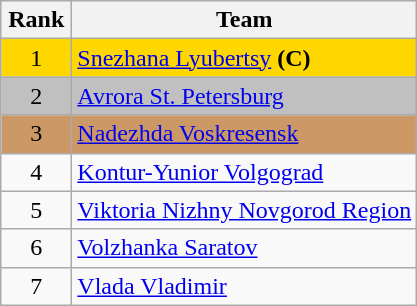<table class="wikitable" style="text-align: center;">
<tr>
<th width=40>Rank</th>
<th>Team</th>
</tr>
<tr style="background:gold">
<td>1</td>
<td align=left> <a href='#'>Snezhana Lyubertsy</a> <strong>(C)</strong></td>
</tr>
<tr style="background:silver">
<td>2</td>
<td align=left> <a href='#'>Avrora St. Petersburg</a></td>
</tr>
<tr style="background:#CC9966">
<td>3</td>
<td align=left> <a href='#'>Nadezhda Voskresensk</a></td>
</tr>
<tr>
<td>4</td>
<td align=left> <a href='#'>Kontur-Yunior Volgograd</a></td>
</tr>
<tr>
<td>5</td>
<td align=left> <a href='#'>Viktoria Nizhny Novgorod Region</a></td>
</tr>
<tr>
<td>6</td>
<td align=left> <a href='#'>Volzhanka Saratov</a></td>
</tr>
<tr>
<td>7</td>
<td align=left> <a href='#'>Vlada Vladimir</a></td>
</tr>
</table>
